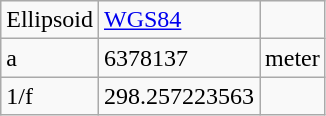<table class="wikitable">
<tr>
<td>Ellipsoid</td>
<td><a href='#'>WGS84</a></td>
</tr>
<tr>
<td>a</td>
<td>6378137</td>
<td>meter</td>
</tr>
<tr>
<td>1/f</td>
<td>298.257223563</td>
</tr>
</table>
